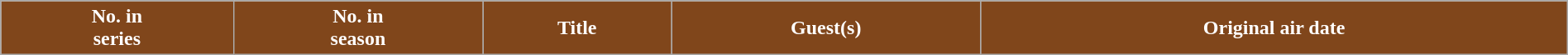<table class="wikitable plainrowheaders" style="width:100%;">
<tr>
<th style="background:#80461B; color:#fff;">No. in<br>series</th>
<th style="background:#80461B; color:#fff;">No. in<br>season</th>
<th style="background:#80461B; color:#fff;">Title</th>
<th style="background:#80461B; color:#fff;">Guest(s)</th>
<th style="background:#80461B; color:#fff;">Original air date<br>







</th>
</tr>
</table>
